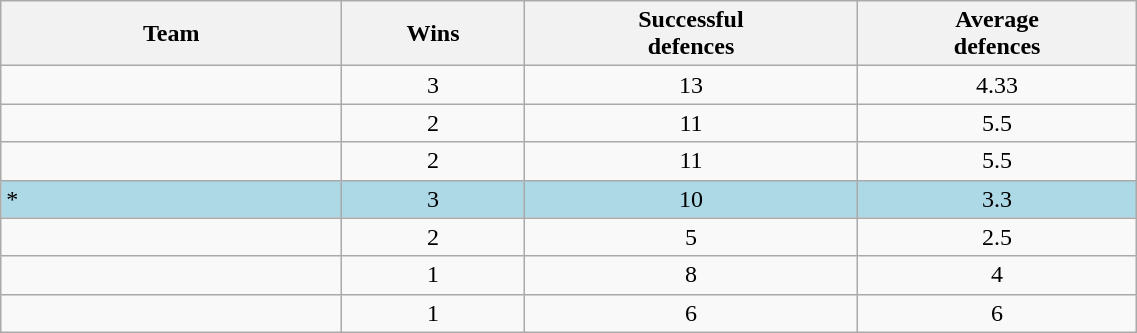<table class="wikitable sortable" style="text-align:center;width:60%">
<tr>
<th>Team</th>
<th>Wins</th>
<th>Successful<br>defences</th>
<th>Average<br>defences</th>
</tr>
<tr>
<td align=left></td>
<td>3</td>
<td>13</td>
<td>4.33</td>
</tr>
<tr>
<td style="width:30%;text-align:left"></td>
<td>2</td>
<td>11</td>
<td>5.5</td>
</tr>
<tr>
<td align=left></td>
<td>2</td>
<td>11</td>
<td>5.5</td>
</tr>
<tr>
<td align=left bgcolor=lightblue><strong></strong>*</td>
<td bgcolor=lightblue>3</td>
<td bgcolor=lightblue>10</td>
<td bgcolor=lightblue>3.3</td>
</tr>
<tr>
<td align=left></td>
<td>2</td>
<td>5</td>
<td>2.5</td>
</tr>
<tr>
<td align=left></td>
<td>1</td>
<td>8</td>
<td>4</td>
</tr>
<tr>
<td align=left></td>
<td>1</td>
<td>6</td>
<td>6</td>
</tr>
</table>
